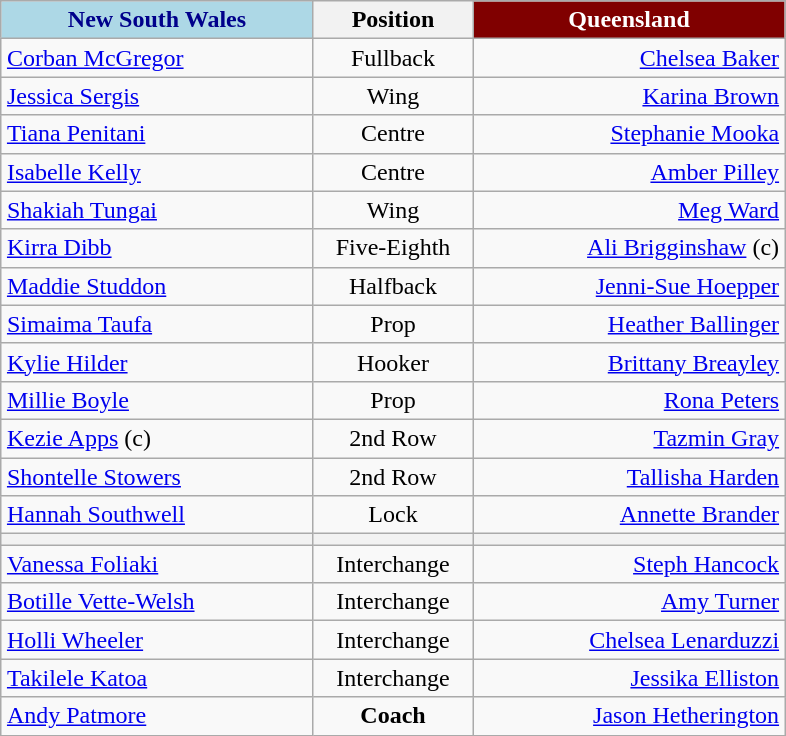<table style="margin: 1em auto 1em auto" class="wikitable">
<tr>
<th align="centre" width="200" style="border: 2px ; background: lightblue; color: darkblue">New South Wales</th>
<th width="100">Position</th>
<th align="centre" width="200" style="border: 2px ; background: maroon; color: white">Queensland</th>
</tr>
<tr>
<td style="text-align:left;"> <a href='#'>Corban McGregor</a></td>
<td style="text-align:center;">Fullback</td>
<td style="text-align:right;"><a href='#'>Chelsea Baker</a> </td>
</tr>
<tr>
<td style="text-align:left;"> <a href='#'>Jessica Sergis</a></td>
<td style="text-align:center;">Wing</td>
<td style="text-align:right;"><a href='#'>Karina Brown</a> </td>
</tr>
<tr>
<td style="text-align:left;"> <a href='#'>Tiana Penitani</a></td>
<td style="text-align:center;">Centre</td>
<td style="text-align:right;"><a href='#'>Stephanie Mooka</a> </td>
</tr>
<tr>
<td style="text-align:left;"> <a href='#'>Isabelle Kelly</a></td>
<td style="text-align:center;">Centre</td>
<td style="text-align:right;"><a href='#'>Amber Pilley</a> </td>
</tr>
<tr>
<td style="text-align:left;"> <a href='#'>Shakiah Tungai</a></td>
<td style="text-align:center;">Wing</td>
<td style="text-align:right;"><a href='#'>Meg Ward</a> </td>
</tr>
<tr>
<td style="text-align:left;"> <a href='#'>Kirra Dibb</a></td>
<td style="text-align:center;">Five-Eighth</td>
<td style="text-align:right;"><a href='#'>Ali Brigginshaw</a> (c) </td>
</tr>
<tr>
<td style="text-align:left;"> <a href='#'>Maddie Studdon</a></td>
<td style="text-align:center;">Halfback</td>
<td style="text-align:right;"><a href='#'>Jenni-Sue Hoepper</a> </td>
</tr>
<tr>
<td style="text-align:left;"> <a href='#'>Simaima Taufa</a></td>
<td style="text-align:center;">Prop</td>
<td style="text-align:right;"><a href='#'>Heather Ballinger</a> </td>
</tr>
<tr>
<td style="text-align:left;"> <a href='#'>Kylie Hilder</a></td>
<td style="text-align:center;">Hooker</td>
<td style="text-align:right;"><a href='#'>Brittany Breayley</a> </td>
</tr>
<tr>
<td style="text-align:left;"> <a href='#'>Millie Boyle</a></td>
<td style="text-align:center;">Prop</td>
<td style="text-align:right;"><a href='#'>Rona Peters</a> </td>
</tr>
<tr>
<td style="text-align:left;"> <a href='#'>Kezie Apps</a> (c)</td>
<td style="text-align:center;">2nd Row</td>
<td style="text-align:right;"><a href='#'>Tazmin Gray</a> </td>
</tr>
<tr>
<td style="text-align:left;"> <a href='#'>Shontelle Stowers</a></td>
<td style="text-align:center;">2nd Row</td>
<td style="text-align:right;"><a href='#'>Tallisha Harden</a> </td>
</tr>
<tr>
<td style="text-align:left;"> <a href='#'>Hannah Southwell</a></td>
<td style="text-align:center;">Lock</td>
<td style="text-align:right;"><a href='#'>Annette Brander</a> </td>
</tr>
<tr>
<th></th>
<th></th>
<th></th>
</tr>
<tr>
<td style="text-align:left;"> <a href='#'>Vanessa Foliaki</a></td>
<td style="text-align:center;">Interchange</td>
<td style="text-align:right;"><a href='#'>Steph Hancock</a> </td>
</tr>
<tr>
<td style="text-align:left;"> <a href='#'>Botille Vette-Welsh</a></td>
<td style="text-align:center;">Interchange</td>
<td style="text-align:right;"><a href='#'>Amy Turner</a> </td>
</tr>
<tr>
<td style="text-align:left;"> <a href='#'>Holli Wheeler</a></td>
<td style="text-align:center;">Interchange</td>
<td style="text-align:right;"><a href='#'>Chelsea Lenarduzzi</a> </td>
</tr>
<tr>
<td style="text-align:left;"> <a href='#'>Takilele Katoa</a></td>
<td style="text-align:center;">Interchange</td>
<td style="text-align:right;"><a href='#'>Jessika Elliston</a> </td>
</tr>
<tr>
<td style="text-align:left;"> <a href='#'>Andy Patmore</a></td>
<td style="text-align:center;"><strong>Coach</strong></td>
<td style="text-align:right;"><a href='#'>Jason Hetherington</a> </td>
</tr>
</table>
